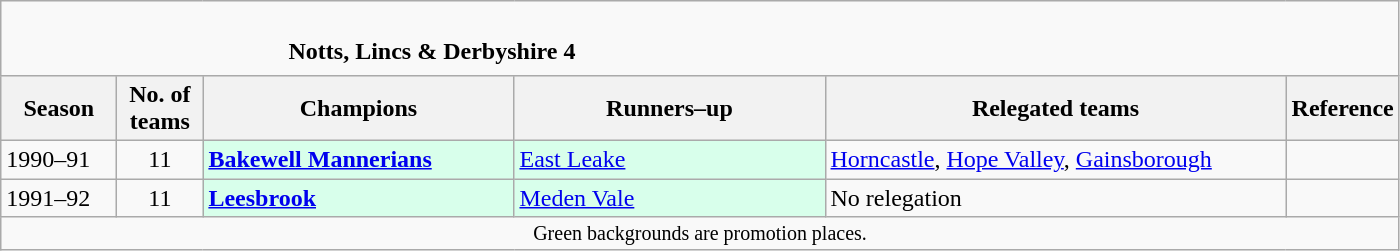<table class="wikitable">
<tr>
<td colspan="11" cellpadding="0" cellspacing="0"><br><table border="0" style="width:100%" cellpadding="0" cellspacing="0">
<tr>
<td style="width:20%;border:0"></td>
<td style="border:0"><strong>Notts, Lincs & Derbyshire 4</strong></td>
<td style="width:20%;border:0"></td>
</tr>
</table>
</td>
</tr>
<tr>
<th style="width:70px">Season</th>
<th style="width:50px">No. of teams</th>
<th style="width:200px">Champions</th>
<th style="width:200px">Runners–up</th>
<th style="width:300px">Relegated teams</th>
<th style="width:50px">Reference</th>
</tr>
<tr>
<td>1990–91</td>
<td style="text-align:center">11</td>
<td style="background:#d8ffeb"><strong><a href='#'>Bakewell Mannerians</a></strong></td>
<td style="background:#d8ffeb"><a href='#'>East Leake</a></td>
<td><a href='#'>Horncastle</a>, <a href='#'>Hope Valley</a>, <a href='#'>Gainsborough</a></td>
<td></td>
</tr>
<tr>
<td>1991–92</td>
<td style="text-align:center">11</td>
<td style="background:#d8ffeb"><strong><a href='#'>Leesbrook</a></strong></td>
<td style="background:#d8ffeb"><a href='#'>Meden Vale</a></td>
<td>No relegation</td>
<td></td>
</tr>
<tr>
<td colspan="15" style="border:0;font-size:smaller;text-align:center">Green backgrounds are promotion places.</td>
</tr>
</table>
